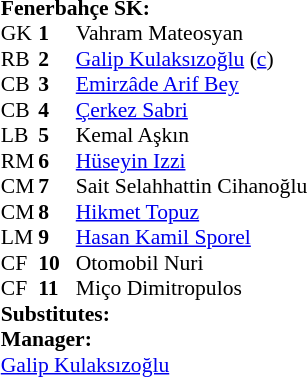<table style="font-size: 90%" cellspacing="0" cellpadding="0" align=center>
<tr>
<td colspan="4"><strong>Fenerbahçe SK:</strong></td>
</tr>
<tr>
<th width="25"></th>
<th width="25"></th>
</tr>
<tr>
<td>GK</td>
<td><strong>1</strong></td>
<td> Vahram Mateosyan</td>
</tr>
<tr>
<td>RB</td>
<td><strong>2</strong></td>
<td> <a href='#'>Galip Kulaksızoğlu</a> (<a href='#'>c</a>)</td>
</tr>
<tr>
<td>CB</td>
<td><strong>3</strong></td>
<td> <a href='#'>Emirzâde Arif Bey</a></td>
</tr>
<tr>
<td>CB</td>
<td><strong>4</strong></td>
<td> <a href='#'>Çerkez Sabri</a></td>
</tr>
<tr>
<td>LB</td>
<td><strong>5</strong></td>
<td> Kemal Aşkın</td>
</tr>
<tr>
<td>RM</td>
<td><strong>6</strong></td>
<td> <a href='#'>Hüseyin Izzi</a></td>
</tr>
<tr>
<td>CM</td>
<td><strong>7</strong></td>
<td> Sait Selahhattin Cihanoğlu</td>
</tr>
<tr>
<td>CM</td>
<td><strong>8</strong></td>
<td> <a href='#'>Hikmet Topuz</a></td>
</tr>
<tr>
<td>LM</td>
<td><strong>9</strong></td>
<td> <a href='#'>Hasan Kamil Sporel</a></td>
</tr>
<tr>
<td>CF</td>
<td><strong>10</strong></td>
<td> Otomobil Nuri</td>
</tr>
<tr>
<td>CF</td>
<td><strong>11</strong></td>
<td> Miço Dimitropulos</td>
</tr>
<tr>
<td colspan=4><strong>Substitutes:</strong></td>
</tr>
<tr>
<td colspan=4><strong>Manager:</strong></td>
</tr>
<tr>
<td colspan="4"> <a href='#'>Galip Kulaksızoğlu</a></td>
</tr>
</table>
